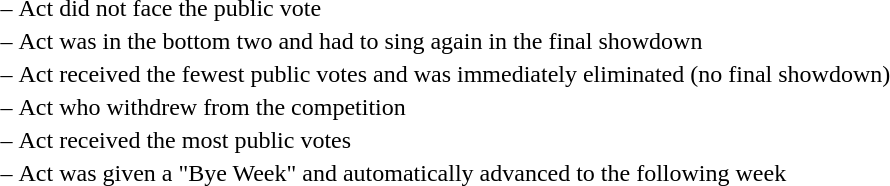<table>
<tr>
<td> –</td>
<td>Act did not face the public vote</td>
</tr>
<tr>
<td> –</td>
<td>Act was in the bottom two and had to sing again in the final showdown</td>
</tr>
<tr>
<td> –</td>
<td>Act received the fewest public votes and was immediately eliminated (no final showdown)</td>
</tr>
<tr>
<td> –</td>
<td>Act who withdrew from the competition</td>
</tr>
<tr>
<td> –</td>
<td>Act received the most public votes</td>
</tr>
<tr>
<td> –</td>
<td>Act was given a "Bye Week" and automatically advanced to the following week</td>
</tr>
</table>
